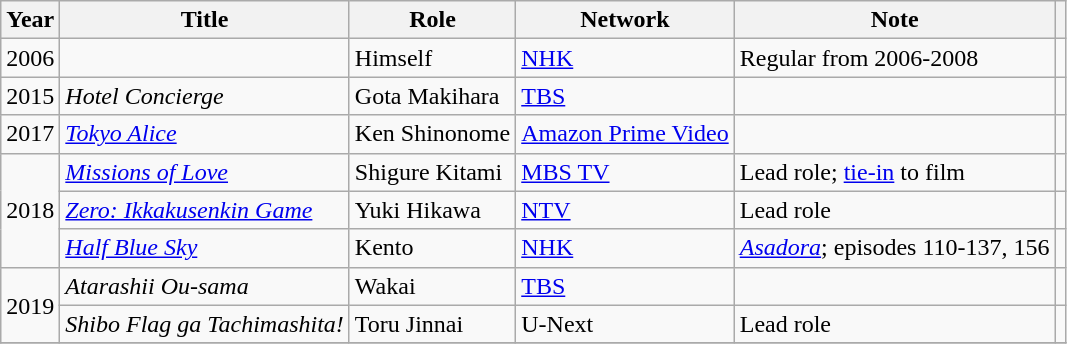<table class="wikitable">
<tr>
<th>Year</th>
<th>Title</th>
<th>Role</th>
<th>Network</th>
<th class="unsortable">Note</th>
<th class="unsortable"></th>
</tr>
<tr>
<td>2006</td>
<td><em></em></td>
<td>Himself</td>
<td><a href='#'>NHK</a></td>
<td>Regular from 2006-2008</td>
<td></td>
</tr>
<tr>
<td>2015</td>
<td><em>Hotel Concierge</em></td>
<td>Gota Makihara</td>
<td><a href='#'>TBS</a></td>
<td></td>
<td></td>
</tr>
<tr>
<td>2017</td>
<td><em><a href='#'>Tokyo Alice</a></em></td>
<td>Ken Shinonome</td>
<td><a href='#'>Amazon Prime Video</a></td>
<td></td>
<td></td>
</tr>
<tr>
<td rowspan="3">2018</td>
<td><em><a href='#'>Missions of Love</a></em></td>
<td>Shigure Kitami</td>
<td><a href='#'>MBS TV</a></td>
<td>Lead role; <a href='#'>tie-in</a> to film</td>
<td></td>
</tr>
<tr>
<td><em><a href='#'>Zero: Ikkakusenkin Game</a></em></td>
<td>Yuki Hikawa</td>
<td><a href='#'>NTV</a></td>
<td>Lead role</td>
<td></td>
</tr>
<tr>
<td><em><a href='#'>Half Blue Sky</a></em></td>
<td>Kento</td>
<td><a href='#'>NHK</a></td>
<td><em><a href='#'>Asadora</a></em>; episodes 110-137, 156</td>
<td></td>
</tr>
<tr>
<td rowspan="2">2019</td>
<td><em>Atarashii Ou-sama</em></td>
<td>Wakai</td>
<td><a href='#'>TBS</a></td>
<td></td>
<td></td>
</tr>
<tr>
<td><em>Shibo Flag ga Tachimashita!</em></td>
<td>Toru Jinnai</td>
<td>U-Next</td>
<td>Lead role</td>
<td></td>
</tr>
<tr>
</tr>
</table>
